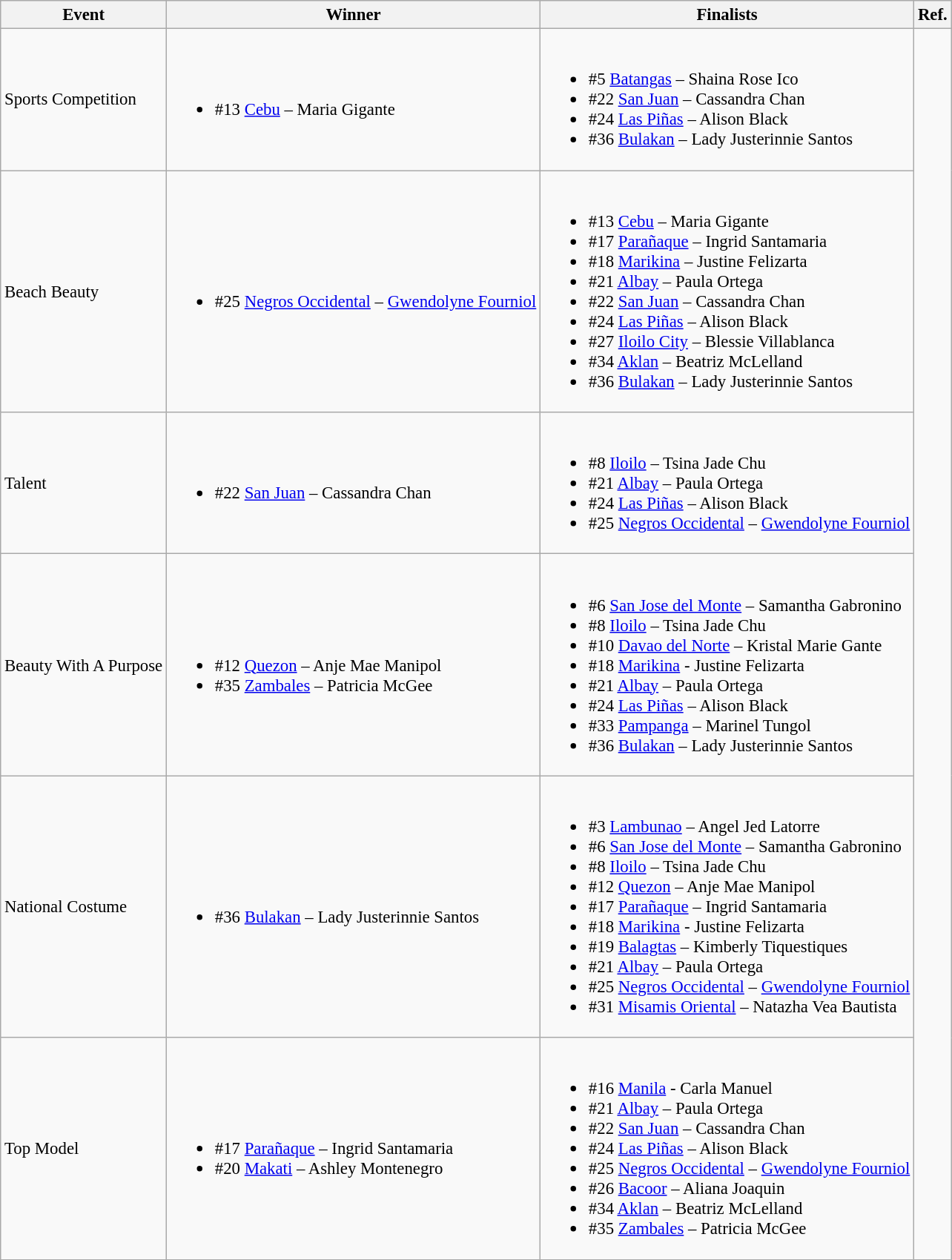<table class="wikitable sortable" style="font-size:95%;">
<tr>
<th>Event</th>
<th>Winner</th>
<th>Finalists</th>
<th>Ref.</th>
</tr>
<tr #13 >
<td>Sports Competition</td>
<td><br><ul><li>#13 <a href='#'>Cebu</a> – Maria Gigante</li></ul></td>
<td><br><ul><li>#5 <a href='#'>Batangas</a> – Shaina Rose Ico</li><li>#22 <a href='#'>San Juan</a> – Cassandra Chan</li><li>#24 <a href='#'>Las Piñas</a> – Alison Black</li><li>#36 <a href='#'>Bulakan</a> – Lady Justerinnie Santos</li></ul></td>
<td rowspan="6"><br><br></td>
</tr>
<tr>
<td>Beach Beauty</td>
<td><br><ul><li>#25 <a href='#'>Negros Occidental</a> – <a href='#'>Gwendolyne Fourniol</a></li></ul></td>
<td><br><ul><li>#13 <a href='#'>Cebu</a> – Maria Gigante</li><li>#17 <a href='#'>Parañaque</a> – Ingrid Santamaria</li><li>#18 <a href='#'>Marikina</a> – Justine Felizarta</li><li>#21 <a href='#'>Albay</a> – Paula Ortega</li><li>#22 <a href='#'>San Juan</a> – Cassandra Chan</li><li>#24 <a href='#'>Las Piñas</a> – Alison Black</li><li>#27 <a href='#'>Iloilo City</a> – Blessie Villablanca</li><li>#34 <a href='#'>Aklan</a> – Beatriz McLelland</li><li>#36 <a href='#'>Bulakan</a> – Lady Justerinnie Santos</li></ul></td>
</tr>
<tr>
<td>Talent</td>
<td><br><ul><li>#22 <a href='#'>San Juan</a> – Cassandra Chan</li></ul></td>
<td><br><ul><li>#8 <a href='#'>Iloilo</a> – Tsina Jade Chu</li><li>#21 <a href='#'>Albay</a> – Paula Ortega</li><li>#24 <a href='#'>Las Piñas</a> – Alison Black</li><li>#25 <a href='#'>Negros Occidental</a> – <a href='#'>Gwendolyne Fourniol</a></li></ul></td>
</tr>
<tr>
<td>Beauty With A Purpose</td>
<td><br><ul><li>#12 <a href='#'>Quezon</a> – Anje Mae Manipol</li><li>#35 <a href='#'>Zambales</a> – Patricia McGee</li></ul></td>
<td><br><ul><li>#6 <a href='#'>San Jose del Monte</a> – Samantha Gabronino</li><li>#8 <a href='#'>Iloilo</a> – Tsina Jade Chu</li><li>#10 <a href='#'>Davao del Norte</a> – Kristal Marie Gante</li><li>#18 <a href='#'>Marikina</a> - Justine Felizarta</li><li>#21 <a href='#'>Albay</a> – Paula Ortega</li><li>#24 <a href='#'>Las Piñas</a> – Alison Black</li><li>#33 <a href='#'>Pampanga</a> – Marinel Tungol</li><li>#36 <a href='#'>Bulakan</a> – Lady Justerinnie Santos</li></ul></td>
</tr>
<tr>
<td>National Costume</td>
<td><br><ul><li>#36 <a href='#'>Bulakan</a> – Lady Justerinnie Santos</li></ul></td>
<td><br><ul><li>#3 <a href='#'>Lambunao</a> – Angel Jed Latorre</li><li>#6 <a href='#'>San Jose del Monte</a> – Samantha Gabronino</li><li>#8 <a href='#'>Iloilo</a> – Tsina Jade Chu</li><li>#12 <a href='#'>Quezon</a> – Anje Mae Manipol</li><li>#17 <a href='#'>Parañaque</a> – Ingrid Santamaria</li><li>#18 <a href='#'>Marikina</a> - Justine Felizarta</li><li>#19 <a href='#'>Balagtas</a> – Kimberly Tiquestiques</li><li>#21 <a href='#'>Albay</a> – Paula Ortega</li><li>#25 <a href='#'>Negros Occidental</a> – <a href='#'>Gwendolyne Fourniol</a></li><li>#31 <a href='#'>Misamis Oriental</a> – Natazha Vea Bautista</li></ul></td>
</tr>
<tr>
<td>Top Model</td>
<td><br><ul><li>#17 <a href='#'>Parañaque</a> – Ingrid Santamaria</li><li>#20 <a href='#'>Makati</a> – Ashley Montenegro</li></ul></td>
<td><br><ul><li>#16 <a href='#'>Manila</a> - Carla Manuel</li><li>#21 <a href='#'>Albay</a> – Paula Ortega</li><li>#22 <a href='#'>San Juan</a> – Cassandra Chan</li><li>#24 <a href='#'>Las Piñas</a> – Alison Black</li><li>#25 <a href='#'>Negros Occidental</a> – <a href='#'>Gwendolyne Fourniol</a></li><li>#26 <a href='#'>Bacoor</a> – Aliana Joaquin</li><li>#34 <a href='#'>Aklan</a> – Beatriz McLelland</li><li>#35 <a href='#'>Zambales</a> – Patricia McGee</li></ul></td>
</tr>
</table>
